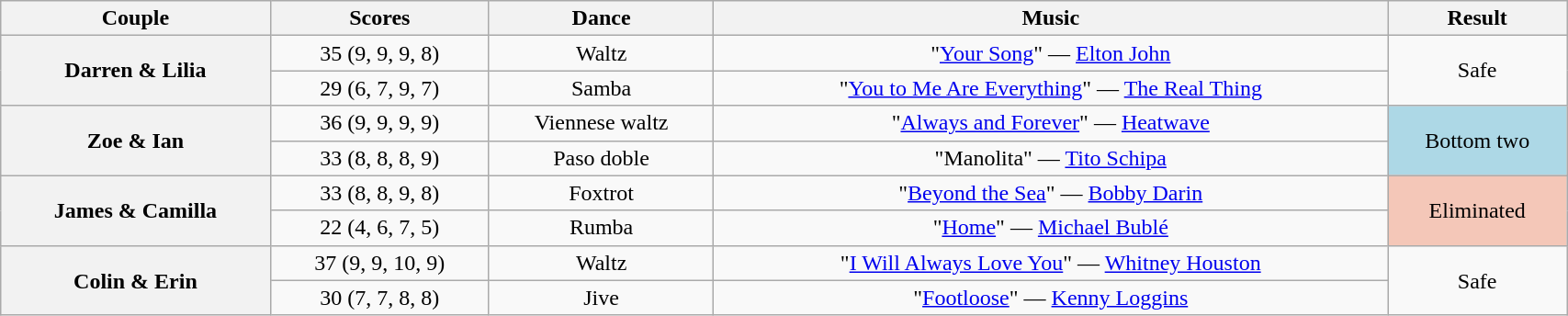<table class="wikitable sortable" style="text-align:center; width:90%">
<tr>
<th scope="col">Couple</th>
<th scope="col">Scores</th>
<th scope="col" class="unsortable">Dance</th>
<th scope="col" class="unsortable">Music</th>
<th scope="col" class="unsortable">Result</th>
</tr>
<tr>
<th scope="row" rowspan=2>Darren & Lilia</th>
<td>35 (9, 9, 9, 8)</td>
<td>Waltz</td>
<td>"<a href='#'>Your Song</a>" — <a href='#'>Elton John</a></td>
<td rowspan=2>Safe</td>
</tr>
<tr>
<td>29 (6, 7, 9, 7)</td>
<td>Samba</td>
<td>"<a href='#'>You to Me Are Everything</a>" — <a href='#'>The Real Thing</a></td>
</tr>
<tr>
<th scope="row" rowspan=2>Zoe & Ian</th>
<td>36 (9, 9, 9, 9)</td>
<td>Viennese waltz</td>
<td>"<a href='#'>Always and Forever</a>" — <a href='#'>Heatwave</a></td>
<td rowspan=2 bgcolor="lightblue">Bottom two</td>
</tr>
<tr>
<td>33 (8, 8, 8, 9)</td>
<td>Paso doble</td>
<td>"Manolita" — <a href='#'>Tito Schipa</a></td>
</tr>
<tr>
<th scope="row" rowspan=2>James & Camilla</th>
<td>33 (8, 8, 9, 8)</td>
<td>Foxtrot</td>
<td>"<a href='#'>Beyond the Sea</a>" — <a href='#'>Bobby Darin</a></td>
<td rowspan=2 bgcolor="f4c7b8">Eliminated</td>
</tr>
<tr>
<td>22 (4, 6, 7, 5)</td>
<td>Rumba</td>
<td>"<a href='#'>Home</a>" — <a href='#'>Michael Bublé</a></td>
</tr>
<tr>
<th scope="row" rowspan=2>Colin & Erin</th>
<td>37 (9, 9, 10, 9)</td>
<td>Waltz</td>
<td>"<a href='#'>I Will Always Love You</a>" — <a href='#'>Whitney Houston</a></td>
<td rowspan=2>Safe</td>
</tr>
<tr>
<td>30 (7, 7, 8, 8)</td>
<td>Jive</td>
<td>"<a href='#'>Footloose</a>" — <a href='#'>Kenny Loggins</a></td>
</tr>
</table>
